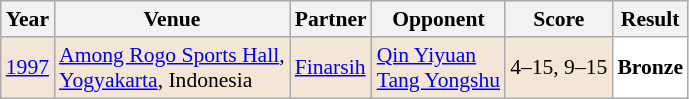<table class="sortable wikitable" style="font-size: 90%;">
<tr>
<th>Year</th>
<th>Venue</th>
<th>Partner</th>
<th>Opponent</th>
<th>Score</th>
<th>Result</th>
</tr>
<tr style="background:#F3E6D7">
<td align="center"><a href='#'>1997</a></td>
<td align="left"><a href='#'>Among Rogo Sports Hall</a>,<br><a href='#'>Yogyakarta</a>, Indonesia</td>
<td align="left"> <a href='#'>Finarsih</a></td>
<td align="left"> <a href='#'>Qin Yiyuan</a> <br>  <a href='#'>Tang Yongshu</a></td>
<td align="left">4–15, 9–15</td>
<td style="text-align:left; background:white"> <strong>Bronze</strong></td>
</tr>
</table>
